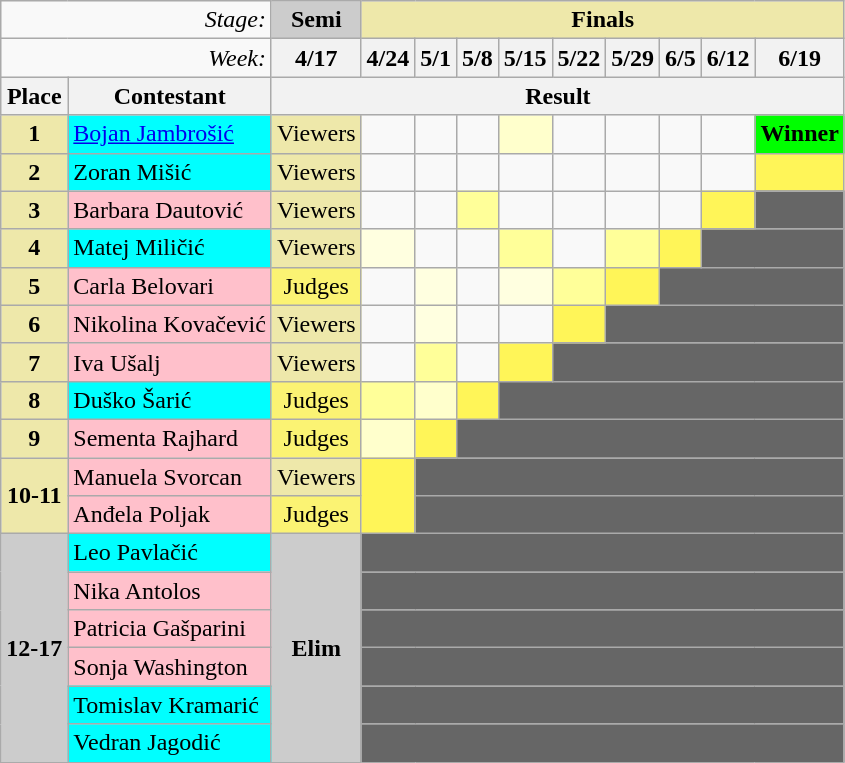<table class="wikitable" align="center">
<tr>
<td colspan="2" align="right"><em>Stage:</em></td>
<td bgcolor="CCCCCC" align="Center"><strong>Semi</strong></td>
<td colspan="9" bgcolor="palegoldenrod" align="Center"><strong>Finals</strong></td>
</tr>
<tr>
<td colspan="2" align="right"><em>Week:</em></td>
<th>4/17</th>
<th>4/24</th>
<th>5/1</th>
<th>5/8</th>
<th>5/15</th>
<th>5/22</th>
<th>5/29</th>
<th>6/5</th>
<th>6/12</th>
<th>6/19</th>
</tr>
<tr>
<th>Place</th>
<th>Contestant</th>
<th colspan="14" align="center">Result</th>
</tr>
<tr>
<td align="center" bgcolor="palegoldenrod"><strong>1</strong></td>
<td bgcolor="cyan"><a href='#'>Bojan Jambrošić</a></td>
<td bgcolor="palegoldenrod" align="center">Viewers</td>
<td></td>
<td></td>
<td></td>
<td bgcolor="#FFFFCC" align="center"></td>
<td></td>
<td></td>
<td></td>
<td></td>
<td style="background: lime"><strong>Winner</strong></td>
</tr>
<tr>
<td align="center" bgcolor="palegoldenrod"><strong>2</strong></td>
<td bgcolor="cyan">Zoran Mišić</td>
<td bgcolor="palegoldenrod" align="center">Viewers</td>
<td></td>
<td></td>
<td></td>
<td></td>
<td></td>
<td></td>
<td></td>
<td></td>
<td bgcolor="#FFF558" align="center"></td>
</tr>
<tr>
<td align="center" bgcolor="palegoldenrod"><strong>3</strong></td>
<td bgcolor="pink">Barbara Dautović</td>
<td bgcolor="palegoldenrod" align="center">Viewers</td>
<td></td>
<td></td>
<td bgcolor="#FFFF99" align="center"></td>
<td></td>
<td></td>
<td></td>
<td></td>
<td bgcolor="#FFF558" align="center"></td>
<td bgcolor="666666"></td>
</tr>
<tr>
<td align="center" bgcolor="palegoldenrod"><strong>4</strong></td>
<td bgcolor="cyan">Matej Miličić</td>
<td bgcolor="palegoldenrod" align="center">Viewers</td>
<td bgcolor="#FFFFE0" align="center"></td>
<td></td>
<td></td>
<td bgcolor="#FFFF99" align="center"></td>
<td></td>
<td bgcolor="#FFFF99" align="center"></td>
<td bgcolor="#FFF558" align="center"></td>
<td colspan="2" bgcolor="666666"></td>
</tr>
<tr>
<td align="center" bgcolor="palegoldenrod"><strong>5</strong></td>
<td bgcolor="pink">Carla Belovari</td>
<td bgcolor="#FBF373" align="center">Judges</td>
<td></td>
<td bgcolor="#FFFFE0" align="center"></td>
<td></td>
<td bgcolor="#FFFFE0" align="center"></td>
<td bgcolor="#FFFF99" align="center"></td>
<td bgcolor="#FFF558" align="center"></td>
<td colspan="3" bgcolor="666666"></td>
</tr>
<tr>
<td align="center" bgcolor="palegoldenrod"><strong>6</strong></td>
<td bgcolor="pink">Nikolina Kovačević</td>
<td bgcolor="palegoldenrod" align="center">Viewers</td>
<td></td>
<td bgcolor="#FFFFE0" align="center"></td>
<td></td>
<td></td>
<td bgcolor="#FFF558" align="center"></td>
<td colspan="4" bgcolor="666666"></td>
</tr>
<tr>
<td align="center" bgcolor="palegoldenrod"><strong>7</strong></td>
<td bgcolor="pink">Iva Ušalj</td>
<td bgcolor="palegoldenrod" align="center">Viewers</td>
<td></td>
<td bgcolor="#FFFF99" align="center"></td>
<td></td>
<td bgcolor="#FFF558" align="center"></td>
<td colspan="5" bgcolor="666666"></td>
</tr>
<tr>
<td align="center" bgcolor="palegoldenrod"><strong>8</strong></td>
<td bgcolor="cyan">Duško Šarić</td>
<td bgcolor="#FBF373" align="center">Judges</td>
<td bgcolor="#FFFF99" align="center"></td>
<td bgcolor="#FFFFCC" align="center"></td>
<td bgcolor="#FFF558" align="center"></td>
<td colspan="6" bgcolor="666666"></td>
</tr>
<tr>
<td align="center" bgcolor="palegoldenrod"><strong>9</strong></td>
<td bgcolor="pink">Sementa Rajhard</td>
<td bgcolor="#FBF373" align="center">Judges</td>
<td bgcolor="#FFFFCC" align="center"></td>
<td bgcolor="#FFF558" align="center"></td>
<td colspan="7" bgcolor="666666"></td>
</tr>
<tr>
<td align="center" bgcolor="palegoldenrod" rowspan="2"><strong>10-11</strong></td>
<td bgcolor="pink">Manuela Svorcan</td>
<td bgcolor="palegoldenrod" align="center">Viewers</td>
<td bgcolor="FFF558" align="center" rowspan="2"></td>
<td colspan="8" bgcolor="666666"></td>
</tr>
<tr>
<td bgcolor="pink">Anđela Poljak</td>
<td bgcolor="#FBF373" align="center">Judges</td>
<td colspan="8" bgcolor="666666"></td>
</tr>
<tr>
<td bgcolor="CCCCCC" align="center" rowspan="6"><strong>12-17</strong></td>
<td bgcolor="cyan">Leo Pavlačić</td>
<td bgcolor="#CCCCCC" align="center" rowspan="6"><strong>Elim</strong></td>
<td colspan="9" bgcolor="666666"></td>
</tr>
<tr>
<td bgcolor="pink">Nika Antolos</td>
<td colspan="9" bgcolor="666666"></td>
</tr>
<tr>
<td bgcolor="pink">Patricia Gašparini</td>
<td colspan="9" bgcolor="666666"></td>
</tr>
<tr>
<td bgcolor="pink">Sonja Washington</td>
<td colspan="9" bgcolor="666666"></td>
</tr>
<tr>
<td bgcolor="cyan">Tomislav Kramarić</td>
<td colspan="9" bgcolor="666666"></td>
</tr>
<tr>
<td bgcolor="cyan">Vedran Jagodić</td>
<td colspan="9" bgcolor="666666"></td>
</tr>
</table>
